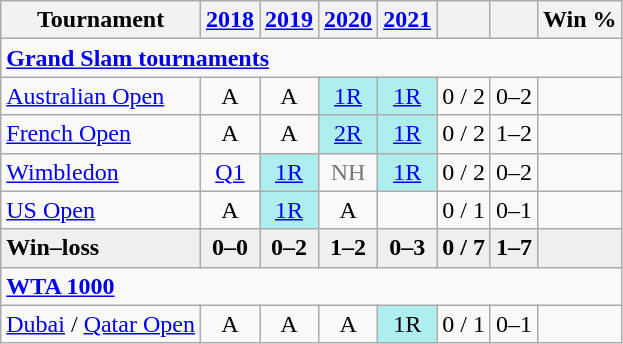<table class="wikitable" style=text-align:center>
<tr>
<th>Tournament</th>
<th><a href='#'>2018</a></th>
<th><a href='#'>2019</a></th>
<th><a href='#'>2020</a></th>
<th><a href='#'>2021</a></th>
<th></th>
<th></th>
<th>Win %</th>
</tr>
<tr>
<td align=left colspan="8"><strong><a href='#'>Grand Slam tournaments</a></strong></td>
</tr>
<tr>
<td align=left><a href='#'>Australian Open</a></td>
<td>A</td>
<td>A</td>
<td bgcolor=afeeee><a href='#'>1R</a></td>
<td bgcolor=afeeee><a href='#'>1R</a></td>
<td>0 / 2</td>
<td>0–2</td>
<td></td>
</tr>
<tr>
<td align=left><a href='#'>French Open</a></td>
<td>A</td>
<td>A</td>
<td bgcolor=afeeee><a href='#'>2R</a></td>
<td bgcolor=afeeee><a href='#'>1R</a></td>
<td>0 / 2</td>
<td>1–2</td>
<td></td>
</tr>
<tr>
<td align=left><a href='#'>Wimbledon</a></td>
<td><a href='#'>Q1</a></td>
<td bgcolor=afeeee><a href='#'>1R</a></td>
<td style=color:#767676>NH</td>
<td bgcolor=afeeee><a href='#'>1R</a></td>
<td>0 / 2</td>
<td>0–2</td>
<td></td>
</tr>
<tr>
<td align=left><a href='#'>US Open</a></td>
<td>A</td>
<td bgcolor=afeeee><a href='#'>1R</a></td>
<td>A</td>
<td></td>
<td>0 / 1</td>
<td>0–1</td>
<td></td>
</tr>
<tr style=background:#efefef;font-weight:bold>
<td align=left>Win–loss</td>
<td>0–0</td>
<td>0–2</td>
<td>1–2</td>
<td>0–3</td>
<td>0 / 7</td>
<td>1–7</td>
<td></td>
</tr>
<tr>
<td align=left colspan="8"><strong><a href='#'>WTA 1000</a></strong></td>
</tr>
<tr>
<td align=left><a href='#'>Dubai</a> / <a href='#'>Qatar Open</a></td>
<td>A</td>
<td>A</td>
<td>A</td>
<td bgcolor=afeeee>1R</td>
<td>0 / 1</td>
<td>0–1</td>
<td></td>
</tr>
</table>
